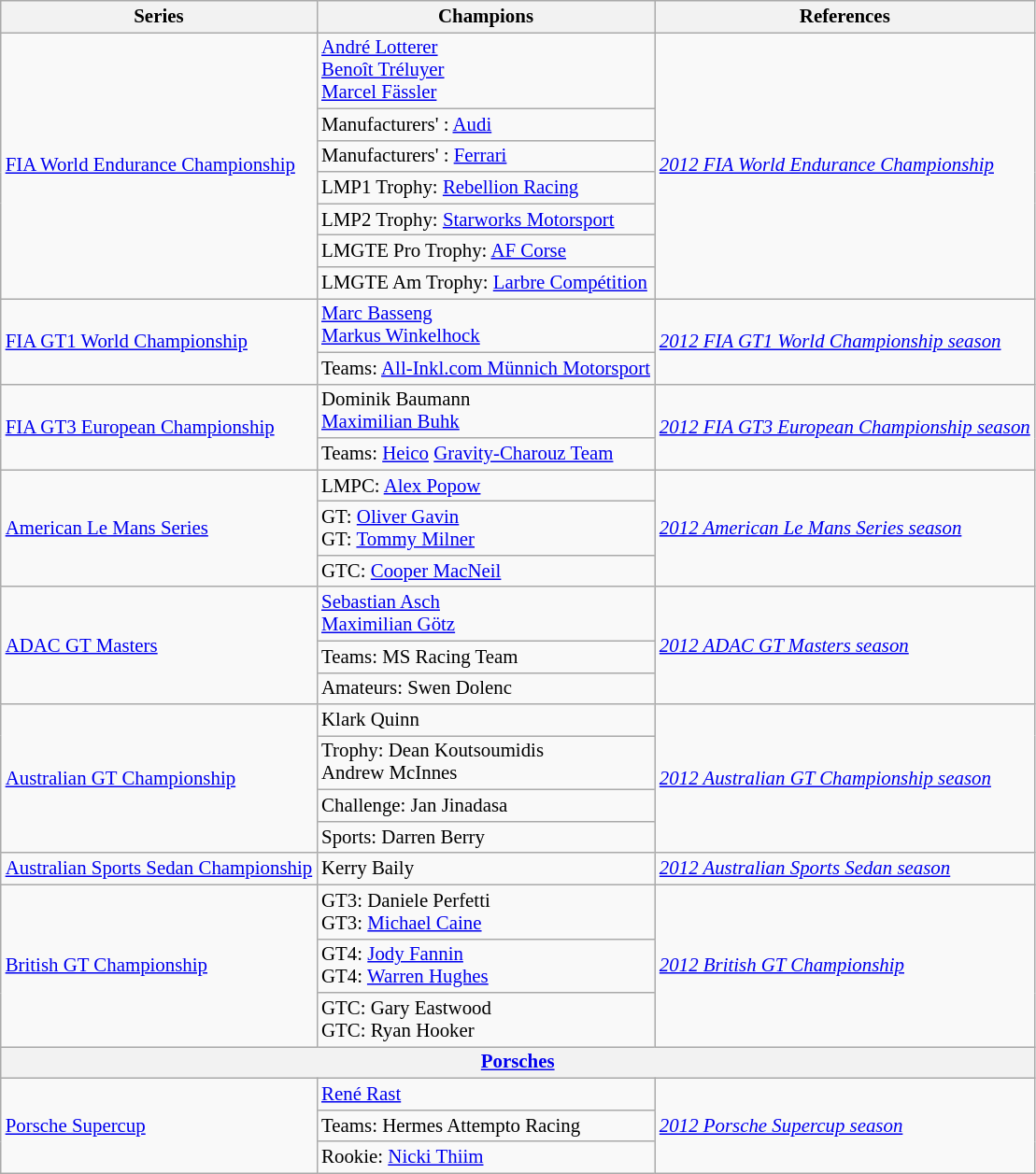<table class="wikitable" style="font-size: 87%;">
<tr>
<th>Series</th>
<th>Champions</th>
<th>References</th>
</tr>
<tr>
<td rowspan=7><a href='#'>FIA World Endurance Championship</a></td>
<td> <a href='#'>André Lotterer</a><br> <a href='#'>Benoît Tréluyer</a><br> <a href='#'>Marcel Fässler</a></td>
<td rowspan=7><em><a href='#'>2012 FIA World Endurance Championship</a></em></td>
</tr>
<tr>
<td>Manufacturers' :  <a href='#'>Audi</a></td>
</tr>
<tr>
<td>Manufacturers' :  <a href='#'>Ferrari</a></td>
</tr>
<tr>
<td>LMP1 Trophy:  <a href='#'>Rebellion Racing</a></td>
</tr>
<tr>
<td>LMP2 Trophy:  <a href='#'>Starworks Motorsport</a></td>
</tr>
<tr>
<td>LMGTE Pro Trophy:  <a href='#'>AF Corse</a></td>
</tr>
<tr>
<td>LMGTE Am Trophy:  <a href='#'>Larbre Compétition</a></td>
</tr>
<tr>
<td rowspan=2><a href='#'>FIA GT1 World Championship</a></td>
<td> <a href='#'>Marc Basseng</a><br> <a href='#'>Markus Winkelhock</a></td>
<td rowspan=2><em><a href='#'>2012 FIA GT1 World Championship season</a></em></td>
</tr>
<tr>
<td>Teams:  <a href='#'>All-Inkl.com Münnich Motorsport</a></td>
</tr>
<tr>
<td rowspan=2><a href='#'>FIA GT3 European Championship</a></td>
<td> Dominik Baumann<br> <a href='#'>Maximilian Buhk</a></td>
<td rowspan=2><em><a href='#'>2012 FIA GT3 European Championship season</a></em></td>
</tr>
<tr>
<td>Teams:  <a href='#'>Heico</a> <a href='#'>Gravity-Charouz Team</a></td>
</tr>
<tr>
<td rowspan=3><a href='#'>American Le Mans Series</a></td>
<td>LMPC:  <a href='#'>Alex Popow</a></td>
<td rowspan=3><em><a href='#'>2012 American Le Mans Series season</a></em></td>
</tr>
<tr>
<td>GT:  <a href='#'>Oliver Gavin</a><br> GT:  <a href='#'>Tommy Milner</a></td>
</tr>
<tr>
<td>GTC:  <a href='#'>Cooper MacNeil</a></td>
</tr>
<tr>
<td rowspan=3><a href='#'>ADAC GT Masters</a></td>
<td> <a href='#'>Sebastian Asch</a><br> <a href='#'>Maximilian Götz</a></td>
<td rowspan=3><em><a href='#'>2012 ADAC GT Masters season</a></em></td>
</tr>
<tr>
<td>Teams:  MS Racing Team</td>
</tr>
<tr>
<td>Amateurs:  Swen Dolenc</td>
</tr>
<tr>
<td rowspan=4><a href='#'>Australian GT Championship</a></td>
<td> Klark Quinn</td>
<td rowspan=4><em><a href='#'>2012 Australian GT Championship season</a></em></td>
</tr>
<tr>
<td>Trophy:  Dean Koutsoumidis<br>  Andrew McInnes</td>
</tr>
<tr>
<td>Challenge:  Jan Jinadasa</td>
</tr>
<tr>
<td>Sports:  Darren Berry</td>
</tr>
<tr>
<td><a href='#'>Australian Sports Sedan Championship</a></td>
<td> Kerry Baily</td>
<td><em><a href='#'>2012 Australian Sports Sedan season</a></em></td>
</tr>
<tr>
<td rowspan=3><a href='#'>British GT Championship</a></td>
<td>GT3:  Daniele Perfetti<br>GT3:  <a href='#'>Michael Caine</a></td>
<td rowspan=3><em><a href='#'>2012 British GT Championship</a></em></td>
</tr>
<tr>
<td>GT4:  <a href='#'>Jody Fannin</a><br>GT4:  <a href='#'>Warren Hughes</a></td>
</tr>
<tr>
<td>GTC:  Gary Eastwood<br>GTC:  Ryan Hooker</td>
</tr>
<tr>
<th colspan=3><a href='#'>Porsches</a></th>
</tr>
<tr>
<td rowspan=3><a href='#'>Porsche Supercup</a></td>
<td> <a href='#'>René Rast</a></td>
<td rowspan=3><em><a href='#'>2012 Porsche Supercup season</a></em></td>
</tr>
<tr>
<td>Teams:  Hermes Attempto Racing</td>
</tr>
<tr>
<td>Rookie:  <a href='#'>Nicki Thiim</a></td>
</tr>
</table>
